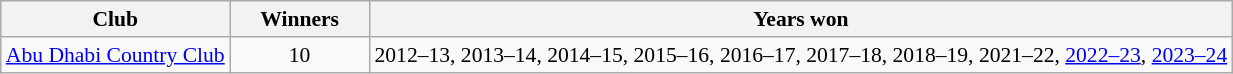<table class="wikitable sortable" style="font-size:90%;">
<tr>
<th style="min-width:10em">Club</th>
<th style="min-width: 6em">Winners</th>
<th class="unsortable" style="min-width:10em">Years won</th>
</tr>
<tr>
<td><a href='#'>Abu Dhabi Country Club</a></td>
<td align=center>10</td>
<td>2012–13, 2013–14, 2014–15, 2015–16, 2016–17, 2017–18, 2018–19, 2021–22, <a href='#'>2022–23</a>, <a href='#'>2023–24</a></td>
</tr>
</table>
